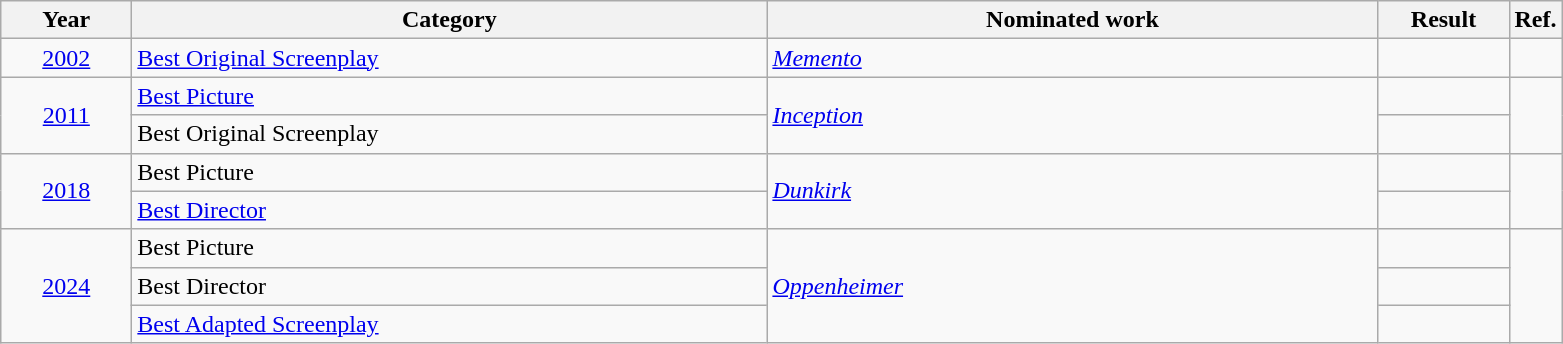<table class=wikitable>
<tr>
<th scope="col" style="width:5em;">Year</th>
<th scope="col" style="width:26em;">Category</th>
<th scope="col" style="width:25em;">Nominated work</th>
<th scope="col" style="width:5em;">Result</th>
<th>Ref.</th>
</tr>
<tr>
<td style="text-align:center;"><a href='#'>2002</a></td>
<td><a href='#'>Best Original Screenplay</a></td>
<td><em><a href='#'>Memento</a></em></td>
<td></td>
<td></td>
</tr>
<tr>
<td style="text-align:center;", rowspan=2><a href='#'>2011</a></td>
<td><a href='#'>Best Picture</a></td>
<td rowspan=2><em><a href='#'>Inception</a></em></td>
<td></td>
<td rowspan=2></td>
</tr>
<tr>
<td>Best Original Screenplay</td>
<td></td>
</tr>
<tr>
<td style="text-align:center;", rowspan=2><a href='#'>2018</a></td>
<td>Best Picture</td>
<td rowspan=2><em><a href='#'>Dunkirk</a></em></td>
<td></td>
<td rowspan=2></td>
</tr>
<tr>
<td><a href='#'>Best Director</a></td>
<td></td>
</tr>
<tr>
<td rowspan="3" style="text-align:center;" ,><a href='#'>2024</a></td>
<td>Best Picture</td>
<td rowspan="3"><a href='#'><em>Oppenheimer</em></a></td>
<td></td>
<td rowspan="3"></td>
</tr>
<tr>
<td>Best Director</td>
<td></td>
</tr>
<tr>
<td><a href='#'>Best Adapted Screenplay</a></td>
<td></td>
</tr>
</table>
